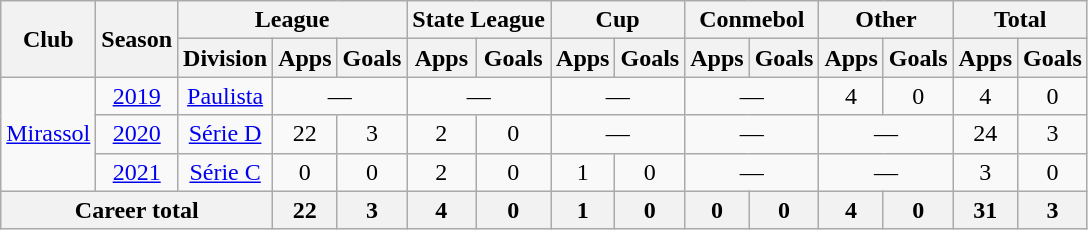<table class="wikitable" style="text-align: center;">
<tr>
<th rowspan="2">Club</th>
<th rowspan="2">Season</th>
<th colspan="3">League</th>
<th colspan="2">State League</th>
<th colspan="2">Cup</th>
<th colspan="2">Conmebol</th>
<th colspan="2">Other</th>
<th colspan="2">Total</th>
</tr>
<tr>
<th>Division</th>
<th>Apps</th>
<th>Goals</th>
<th>Apps</th>
<th>Goals</th>
<th>Apps</th>
<th>Goals</th>
<th>Apps</th>
<th>Goals</th>
<th>Apps</th>
<th>Goals</th>
<th>Apps</th>
<th>Goals</th>
</tr>
<tr>
<td rowspan="3" valign="center"><a href='#'>Mirassol</a></td>
<td><a href='#'>2019</a></td>
<td><a href='#'>Paulista</a></td>
<td colspan="2">—</td>
<td colspan="2">—</td>
<td colspan="2">—</td>
<td colspan="2">—</td>
<td>4</td>
<td>0</td>
<td>4</td>
<td>0</td>
</tr>
<tr>
<td><a href='#'>2020</a></td>
<td><a href='#'>Série D</a></td>
<td>22</td>
<td>3</td>
<td>2</td>
<td>0</td>
<td colspan="2">—</td>
<td colspan="2">—</td>
<td colspan="2">—</td>
<td>24</td>
<td>3</td>
</tr>
<tr>
<td><a href='#'>2021</a></td>
<td><a href='#'>Série C</a></td>
<td>0</td>
<td>0</td>
<td>2</td>
<td>0</td>
<td>1</td>
<td>0</td>
<td colspan="2">—</td>
<td colspan="2">—</td>
<td>3</td>
<td>0</td>
</tr>
<tr>
<th colspan="3"><strong>Career total</strong></th>
<th>22</th>
<th>3</th>
<th>4</th>
<th>0</th>
<th>1</th>
<th>0</th>
<th>0</th>
<th>0</th>
<th>4</th>
<th>0</th>
<th>31</th>
<th>3</th>
</tr>
</table>
